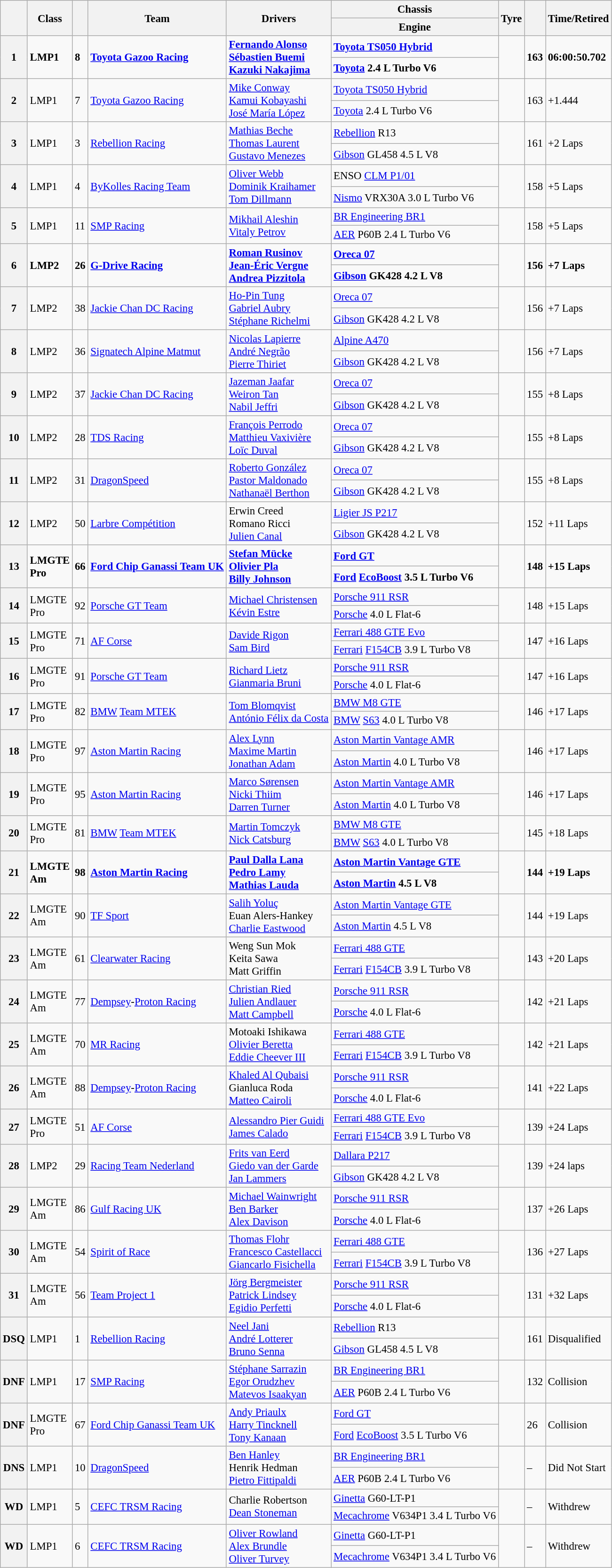<table class="wikitable" style="font-size: 95%;">
<tr>
<th rowspan=2></th>
<th rowspan=2>Class</th>
<th rowspan=2></th>
<th rowspan=2>Team</th>
<th rowspan=2>Drivers</th>
<th scope="col">Chassis</th>
<th rowspan=2>Tyre</th>
<th rowspan=2></th>
<th rowspan=2>Time/Retired</th>
</tr>
<tr>
<th>Engine</th>
</tr>
<tr style="font-weight:bold">
<th rowspan=2>1</th>
<td rowspan=2>LMP1</td>
<td rowspan=2>8</td>
<td rowspan=2> <a href='#'>Toyota Gazoo Racing</a></td>
<td rowspan=2> <a href='#'>Fernando Alonso</a><br> <a href='#'>Sébastien Buemi</a><br> <a href='#'>Kazuki Nakajima</a></td>
<td><a href='#'>Toyota TS050 Hybrid</a></td>
<td rowspan=2></td>
<td rowspan=2>163</td>
<td rowspan=2>06:00:50.702</td>
</tr>
<tr style="font-weight:bold">
<td><a href='#'>Toyota</a> 2.4 L Turbo V6</td>
</tr>
<tr>
<th rowspan=2>2</th>
<td rowspan=2>LMP1</td>
<td rowspan=2>7</td>
<td rowspan=2> <a href='#'>Toyota Gazoo Racing</a></td>
<td rowspan=2> <a href='#'>Mike Conway</a><br> <a href='#'>Kamui Kobayashi</a><br> <a href='#'>José María López</a></td>
<td><a href='#'>Toyota TS050 Hybrid</a></td>
<td rowspan=2></td>
<td rowspan=2>163</td>
<td rowspan=2>+1.444</td>
</tr>
<tr>
<td><a href='#'>Toyota</a> 2.4 L Turbo V6</td>
</tr>
<tr>
<th rowspan=2>3</th>
<td rowspan=2>LMP1</td>
<td rowspan=2>3</td>
<td rowspan=2> <a href='#'>Rebellion Racing</a></td>
<td rowspan=2> <a href='#'>Mathias Beche</a><br> <a href='#'>Thomas Laurent</a><br> <a href='#'>Gustavo Menezes</a></td>
<td><a href='#'>Rebellion</a> R13</td>
<td rowspan=2></td>
<td rowspan=2>161</td>
<td rowspan=2>+2 Laps</td>
</tr>
<tr>
<td><a href='#'>Gibson</a> GL458 4.5 L V8</td>
</tr>
<tr>
<th rowspan=2>4</th>
<td rowspan=2>LMP1</td>
<td rowspan=2>4</td>
<td rowspan=2> <a href='#'>ByKolles Racing Team</a></td>
<td rowspan=2> <a href='#'>Oliver Webb</a><br> <a href='#'>Dominik Kraihamer</a><br> <a href='#'>Tom Dillmann</a></td>
<td>ENSO <a href='#'>CLM P1/01</a></td>
<td rowspan=2></td>
<td rowspan=2>158</td>
<td rowspan=2>+5 Laps</td>
</tr>
<tr>
<td><a href='#'>Nismo</a> VRX30A 3.0 L Turbo V6</td>
</tr>
<tr>
<th rowspan=2>5</th>
<td rowspan=2>LMP1</td>
<td rowspan=2>11</td>
<td rowspan=2> <a href='#'>SMP Racing</a></td>
<td rowspan=2> <a href='#'>Mikhail Aleshin</a><br> <a href='#'>Vitaly Petrov</a></td>
<td><a href='#'>BR Engineering BR1</a></td>
<td rowspan=2></td>
<td rowspan=2>158</td>
<td rowspan=2>+5 Laps</td>
</tr>
<tr>
<td><a href='#'>AER</a> P60B 2.4 L Turbo V6</td>
</tr>
<tr style="font-weight:bold">
<th rowspan=2>6</th>
<td rowspan=2>LMP2</td>
<td rowspan=2>26</td>
<td rowspan=2> <a href='#'>G-Drive Racing</a></td>
<td rowspan=2> <a href='#'>Roman Rusinov</a><br> <a href='#'>Jean-Éric Vergne</a><br> <a href='#'>Andrea Pizzitola</a></td>
<td><a href='#'>Oreca 07</a></td>
<td rowspan=2></td>
<td rowspan=2>156</td>
<td rowspan=2>+7 Laps</td>
</tr>
<tr style="font-weight:bold">
<td><a href='#'>Gibson</a> GK428 4.2 L V8</td>
</tr>
<tr>
<th rowspan=2>7</th>
<td rowspan=2>LMP2</td>
<td rowspan=2>38</td>
<td rowspan=2> <a href='#'>Jackie Chan DC Racing</a></td>
<td rowspan=2> <a href='#'>Ho-Pin Tung</a><br> <a href='#'>Gabriel Aubry</a><br> <a href='#'>Stéphane Richelmi</a></td>
<td><a href='#'>Oreca 07</a></td>
<td rowspan=2></td>
<td rowspan=2>156</td>
<td rowspan=2>+7 Laps</td>
</tr>
<tr>
<td><a href='#'>Gibson</a> GK428 4.2 L V8</td>
</tr>
<tr>
<th rowspan=2>8</th>
<td rowspan=2>LMP2</td>
<td rowspan=2>36</td>
<td rowspan=2> <a href='#'>Signatech Alpine Matmut</a></td>
<td rowspan=2> <a href='#'>Nicolas Lapierre</a><br> <a href='#'>André Negrão</a><br> <a href='#'>Pierre Thiriet</a></td>
<td><a href='#'>Alpine A470</a></td>
<td rowspan=2></td>
<td rowspan=2>156</td>
<td rowspan=2>+7 Laps</td>
</tr>
<tr>
<td><a href='#'>Gibson</a> GK428 4.2 L V8</td>
</tr>
<tr>
<th rowspan=2>9</th>
<td rowspan=2>LMP2</td>
<td rowspan=2>37</td>
<td rowspan=2> <a href='#'>Jackie Chan DC Racing</a></td>
<td rowspan=2> <a href='#'>Jazeman Jaafar</a><br> <a href='#'>Weiron Tan</a><br> <a href='#'>Nabil Jeffri</a></td>
<td><a href='#'>Oreca 07</a></td>
<td rowspan=2></td>
<td rowspan=2>155</td>
<td rowspan=2>+8 Laps</td>
</tr>
<tr>
<td><a href='#'>Gibson</a> GK428 4.2 L V8</td>
</tr>
<tr>
<th rowspan=2>10</th>
<td rowspan=2>LMP2</td>
<td rowspan=2>28</td>
<td rowspan=2> <a href='#'>TDS Racing</a></td>
<td rowspan=2> <a href='#'>François Perrodo</a><br> <a href='#'>Matthieu Vaxivière</a><br> <a href='#'>Loïc Duval</a></td>
<td><a href='#'>Oreca 07</a></td>
<td rowspan=2></td>
<td rowspan=2>155</td>
<td rowspan=2>+8 Laps</td>
</tr>
<tr>
<td><a href='#'>Gibson</a> GK428 4.2 L V8</td>
</tr>
<tr>
<th rowspan=2>11</th>
<td rowspan=2>LMP2</td>
<td rowspan=2>31</td>
<td rowspan=2> <a href='#'>DragonSpeed</a></td>
<td rowspan=2> <a href='#'>Roberto González</a><br> <a href='#'>Pastor Maldonado</a><br> <a href='#'>Nathanaël Berthon</a></td>
<td><a href='#'>Oreca 07</a></td>
<td rowspan=2></td>
<td rowspan=2>155</td>
<td rowspan=2>+8 Laps</td>
</tr>
<tr>
<td><a href='#'>Gibson</a> GK428 4.2 L V8</td>
</tr>
<tr>
<th rowspan=2>12</th>
<td rowspan=2>LMP2</td>
<td rowspan=2>50</td>
<td rowspan=2> <a href='#'>Larbre Compétition</a></td>
<td rowspan=2> Erwin Creed<br> Romano Ricci<br> <a href='#'>Julien Canal</a></td>
<td><a href='#'>Ligier JS P217</a></td>
<td rowspan=2></td>
<td rowspan=2>152</td>
<td rowspan=2>+11 Laps</td>
</tr>
<tr>
<td><a href='#'>Gibson</a> GK428 4.2 L V8</td>
</tr>
<tr style="font-weight:bold">
<th rowspan=2>13</th>
<td rowspan=2>LMGTE<br>Pro</td>
<td rowspan=2>66</td>
<td rowspan=2> <a href='#'>Ford Chip Ganassi Team UK</a></td>
<td rowspan=2> <a href='#'>Stefan Mücke</a><br> <a href='#'>Olivier Pla</a><br> <a href='#'>Billy Johnson</a></td>
<td><a href='#'>Ford GT</a></td>
<td rowspan=2></td>
<td rowspan=2>148</td>
<td rowspan=2>+15 Laps</td>
</tr>
<tr style="font-weight:bold">
<td><a href='#'>Ford</a> <a href='#'>EcoBoost</a> 3.5 L Turbo V6</td>
</tr>
<tr>
<th rowspan=2>14</th>
<td rowspan=2>LMGTE<br>Pro</td>
<td rowspan=2>92</td>
<td rowspan=2> <a href='#'>Porsche GT Team</a></td>
<td rowspan=2> <a href='#'>Michael Christensen</a><br> <a href='#'>Kévin Estre</a></td>
<td><a href='#'>Porsche 911 RSR</a></td>
<td rowspan=2></td>
<td rowspan=2>148</td>
<td rowspan=2>+15 Laps</td>
</tr>
<tr>
<td><a href='#'>Porsche</a> 4.0 L Flat-6</td>
</tr>
<tr>
<th rowspan=2>15</th>
<td rowspan=2>LMGTE<br>Pro</td>
<td rowspan=2>71</td>
<td rowspan=2> <a href='#'>AF Corse</a></td>
<td rowspan=2> <a href='#'>Davide Rigon</a><br> <a href='#'>Sam Bird</a></td>
<td><a href='#'>Ferrari 488 GTE Evo</a></td>
<td rowspan=2></td>
<td rowspan=2>147</td>
<td rowspan=2>+16 Laps</td>
</tr>
<tr>
<td><a href='#'>Ferrari</a> <a href='#'>F154CB</a> 3.9 L Turbo V8</td>
</tr>
<tr>
<th rowspan=2>16</th>
<td rowspan=2>LMGTE<br>Pro</td>
<td rowspan=2>91</td>
<td rowspan=2> <a href='#'>Porsche GT Team</a></td>
<td rowspan=2> <a href='#'>Richard Lietz</a><br> <a href='#'>Gianmaria Bruni</a></td>
<td><a href='#'>Porsche 911 RSR</a></td>
<td rowspan=2></td>
<td rowspan=2>147</td>
<td rowspan=2>+16 Laps</td>
</tr>
<tr>
<td><a href='#'>Porsche</a> 4.0 L Flat-6</td>
</tr>
<tr>
<th rowspan=2>17</th>
<td rowspan=2>LMGTE<br>Pro</td>
<td rowspan=2>82</td>
<td rowspan=2> <a href='#'>BMW</a> <a href='#'>Team MTEK</a></td>
<td rowspan=2> <a href='#'>Tom Blomqvist</a><br> <a href='#'>António Félix da Costa</a></td>
<td><a href='#'>BMW M8 GTE</a></td>
<td rowspan=2></td>
<td rowspan=2>146</td>
<td rowspan=2>+17 Laps</td>
</tr>
<tr>
<td><a href='#'>BMW</a> <a href='#'>S63</a> 4.0 L Turbo V8</td>
</tr>
<tr>
<th rowspan=2>18</th>
<td rowspan=2>LMGTE<br>Pro</td>
<td rowspan=2>97</td>
<td rowspan=2> <a href='#'>Aston Martin Racing</a></td>
<td rowspan=2> <a href='#'>Alex Lynn</a><br> <a href='#'>Maxime Martin</a><br> <a href='#'>Jonathan Adam</a></td>
<td><a href='#'>Aston Martin Vantage AMR</a></td>
<td rowspan=2></td>
<td rowspan=2>146</td>
<td rowspan=2>+17 Laps</td>
</tr>
<tr>
<td><a href='#'>Aston Martin</a> 4.0 L Turbo V8</td>
</tr>
<tr>
<th rowspan=2>19</th>
<td rowspan=2>LMGTE<br>Pro</td>
<td rowspan=2>95</td>
<td rowspan=2> <a href='#'>Aston Martin Racing</a></td>
<td rowspan=2> <a href='#'>Marco Sørensen</a><br> <a href='#'>Nicki Thiim</a><br> <a href='#'>Darren Turner</a></td>
<td><a href='#'>Aston Martin Vantage AMR</a></td>
<td rowspan=2></td>
<td rowspan=2>146</td>
<td rowspan=2>+17 Laps</td>
</tr>
<tr>
<td><a href='#'>Aston Martin</a> 4.0 L Turbo V8</td>
</tr>
<tr>
<th rowspan=2>20</th>
<td rowspan=2>LMGTE<br>Pro</td>
<td rowspan=2>81</td>
<td rowspan=2> <a href='#'>BMW</a> <a href='#'>Team MTEK</a></td>
<td rowspan=2> <a href='#'>Martin Tomczyk</a><br> <a href='#'>Nick Catsburg</a></td>
<td><a href='#'>BMW M8 GTE</a></td>
<td rowspan=2></td>
<td rowspan=2>145</td>
<td rowspan=2>+18 Laps</td>
</tr>
<tr>
<td><a href='#'>BMW</a> <a href='#'>S63</a> 4.0 L Turbo V8</td>
</tr>
<tr style="font-weight:bold">
<th rowspan=2>21</th>
<td rowspan=2>LMGTE<br>Am</td>
<td rowspan=2>98</td>
<td rowspan=2> <a href='#'>Aston Martin Racing</a></td>
<td rowspan=2> <a href='#'>Paul Dalla Lana</a><br> <a href='#'>Pedro Lamy</a><br> <a href='#'>Mathias Lauda</a></td>
<td><a href='#'>Aston Martin Vantage GTE</a></td>
<td rowspan=2></td>
<td rowspan=2>144</td>
<td rowspan=2>+19 Laps</td>
</tr>
<tr style="font-weight:bold">
<td><a href='#'>Aston Martin</a> 4.5 L V8</td>
</tr>
<tr>
<th rowspan=2>22</th>
<td rowspan=2>LMGTE<br>Am</td>
<td rowspan=2>90</td>
<td rowspan=2> <a href='#'>TF Sport</a></td>
<td rowspan=2> <a href='#'>Salih Yoluç</a><br> Euan Alers-Hankey<br> <a href='#'>Charlie Eastwood</a></td>
<td><a href='#'>Aston Martin Vantage GTE</a></td>
<td rowspan=2></td>
<td rowspan=2>144</td>
<td rowspan=2>+19 Laps</td>
</tr>
<tr>
<td><a href='#'>Aston Martin</a> 4.5 L V8</td>
</tr>
<tr>
<th rowspan=2>23</th>
<td rowspan=2>LMGTE<br>Am</td>
<td rowspan=2>61</td>
<td rowspan=2> <a href='#'>Clearwater Racing</a></td>
<td rowspan=2> Weng Sun Mok<br> Keita Sawa<br> Matt Griffin</td>
<td><a href='#'>Ferrari 488 GTE</a></td>
<td rowspan=2></td>
<td rowspan=2>143</td>
<td rowspan=2>+20 Laps</td>
</tr>
<tr>
<td><a href='#'>Ferrari</a> <a href='#'>F154CB</a> 3.9 L Turbo V8</td>
</tr>
<tr>
<th rowspan=2>24</th>
<td rowspan=2>LMGTE<br>Am</td>
<td rowspan=2>77</td>
<td rowspan=2> <a href='#'>Dempsey</a>-<a href='#'>Proton Racing</a></td>
<td rowspan=2> <a href='#'>Christian Ried</a><br> <a href='#'>Julien Andlauer</a><br> <a href='#'>Matt Campbell</a></td>
<td><a href='#'>Porsche 911 RSR</a></td>
<td rowspan=2></td>
<td rowspan=2>142</td>
<td rowspan=2>+21 Laps</td>
</tr>
<tr>
<td><a href='#'>Porsche</a> 4.0 L Flat-6</td>
</tr>
<tr>
<th rowspan=2>25</th>
<td rowspan=2>LMGTE<br>Am</td>
<td rowspan=2>70</td>
<td rowspan=2> <a href='#'>MR Racing</a></td>
<td rowspan=2> Motoaki Ishikawa<br> <a href='#'>Olivier Beretta</a><br> <a href='#'>Eddie Cheever III</a></td>
<td><a href='#'>Ferrari 488 GTE</a></td>
<td rowspan=2></td>
<td rowspan=2>142</td>
<td rowspan=2>+21 Laps</td>
</tr>
<tr>
<td><a href='#'>Ferrari</a> <a href='#'>F154CB</a> 3.9 L Turbo V8</td>
</tr>
<tr>
<th rowspan=2>26</th>
<td rowspan=2>LMGTE<br>Am</td>
<td rowspan=2>88</td>
<td rowspan=2> <a href='#'>Dempsey</a>-<a href='#'>Proton Racing</a></td>
<td rowspan=2> <a href='#'>Khaled Al Qubaisi</a><br> Gianluca Roda<br> <a href='#'>Matteo Cairoli</a></td>
<td><a href='#'>Porsche 911 RSR</a></td>
<td rowspan=2></td>
<td rowspan=2>141</td>
<td rowspan=2>+22 Laps</td>
</tr>
<tr>
<td><a href='#'>Porsche</a> 4.0 L Flat-6</td>
</tr>
<tr>
<th rowspan=2>27</th>
<td rowspan=2>LMGTE<br>Pro</td>
<td rowspan=2>51</td>
<td rowspan=2> <a href='#'>AF Corse</a></td>
<td rowspan=2> <a href='#'>Alessandro Pier Guidi</a><br> <a href='#'>James Calado</a></td>
<td><a href='#'>Ferrari 488 GTE Evo</a></td>
<td rowspan=2></td>
<td rowspan=2>139</td>
<td rowspan=2>+24 Laps</td>
</tr>
<tr>
<td><a href='#'>Ferrari</a> <a href='#'>F154CB</a> 3.9 L Turbo V8</td>
</tr>
<tr>
<th rowspan=2>28</th>
<td rowspan=2>LMP2</td>
<td rowspan=2>29</td>
<td rowspan=2> <a href='#'>Racing Team Nederland</a></td>
<td rowspan=2> <a href='#'>Frits van Eerd</a><br> <a href='#'>Giedo van der Garde</a><br> <a href='#'>Jan Lammers</a></td>
<td><a href='#'>Dallara P217</a></td>
<td rowspan=2></td>
<td rowspan=2>139</td>
<td rowspan=2>+24 laps</td>
</tr>
<tr>
<td><a href='#'>Gibson</a> GK428 4.2 L V8</td>
</tr>
<tr>
<th rowspan=2>29</th>
<td rowspan=2>LMGTE<br>Am</td>
<td rowspan=2>86</td>
<td rowspan=2> <a href='#'>Gulf Racing UK</a></td>
<td rowspan=2> <a href='#'>Michael Wainwright</a><br> <a href='#'>Ben Barker</a><br> <a href='#'>Alex Davison</a></td>
<td><a href='#'>Porsche 911 RSR</a></td>
<td rowspan=2></td>
<td rowspan=2>137</td>
<td rowspan=2>+26 Laps</td>
</tr>
<tr>
<td><a href='#'>Porsche</a> 4.0 L Flat-6</td>
</tr>
<tr>
<th rowspan=2>30</th>
<td rowspan=2>LMGTE<br>Am</td>
<td rowspan=2>54</td>
<td rowspan=2> <a href='#'>Spirit of Race</a></td>
<td rowspan=2> <a href='#'>Thomas Flohr</a><br> <a href='#'>Francesco Castellacci</a><br> <a href='#'>Giancarlo Fisichella</a></td>
<td><a href='#'>Ferrari 488 GTE</a></td>
<td rowspan=2></td>
<td rowspan=2>136</td>
<td rowspan=2>+27 Laps</td>
</tr>
<tr>
<td><a href='#'>Ferrari</a> <a href='#'>F154CB</a> 3.9 L Turbo V8</td>
</tr>
<tr>
<th rowspan=2>31</th>
<td rowspan=2>LMGTE<br>Am</td>
<td rowspan=2>56</td>
<td rowspan=2> <a href='#'>Team Project 1</a></td>
<td rowspan=2> <a href='#'>Jörg Bergmeister</a><br> <a href='#'>Patrick Lindsey</a><br> <a href='#'>Egidio Perfetti</a></td>
<td><a href='#'>Porsche 911 RSR</a></td>
<td rowspan=2></td>
<td rowspan=2>131</td>
<td rowspan=2>+32 Laps</td>
</tr>
<tr>
<td><a href='#'>Porsche</a> 4.0 L Flat-6</td>
</tr>
<tr>
<th rowspan=2>DSQ</th>
<td rowspan=2>LMP1</td>
<td rowspan=2>1</td>
<td rowspan=2> <a href='#'>Rebellion Racing</a></td>
<td rowspan=2> <a href='#'>Neel Jani</a><br> <a href='#'>André Lotterer</a><br> <a href='#'>Bruno Senna</a></td>
<td><a href='#'>Rebellion</a> R13</td>
<td rowspan=2></td>
<td rowspan=2>161</td>
<td rowspan=2>Disqualified</td>
</tr>
<tr>
<td><a href='#'>Gibson</a> GL458 4.5 L V8</td>
</tr>
<tr>
<th rowspan=2>DNF</th>
<td rowspan=2>LMP1</td>
<td rowspan=2>17</td>
<td rowspan=2> <a href='#'>SMP Racing</a></td>
<td rowspan=2> <a href='#'>Stéphane Sarrazin</a><br> <a href='#'>Egor Orudzhev</a><br> <a href='#'>Matevos Isaakyan</a></td>
<td><a href='#'>BR Engineering BR1</a></td>
<td rowspan=2></td>
<td rowspan=2>132</td>
<td rowspan=2>Collision</td>
</tr>
<tr>
<td><a href='#'>AER</a> P60B 2.4 L Turbo V6</td>
</tr>
<tr>
<th rowspan=2>DNF</th>
<td rowspan=2>LMGTE<br>Pro</td>
<td rowspan=2>67</td>
<td rowspan=2> <a href='#'>Ford Chip Ganassi Team UK</a></td>
<td rowspan=2> <a href='#'>Andy Priaulx</a><br> <a href='#'>Harry Tincknell</a><br> <a href='#'>Tony Kanaan</a></td>
<td><a href='#'>Ford GT</a></td>
<td rowspan=2></td>
<td rowspan=2>26</td>
<td rowspan=2>Collision</td>
</tr>
<tr>
<td><a href='#'>Ford</a> <a href='#'>EcoBoost</a> 3.5 L Turbo V6</td>
</tr>
<tr>
<th rowspan=2>DNS</th>
<td rowspan=2>LMP1</td>
<td rowspan=2>10</td>
<td rowspan=2> <a href='#'>DragonSpeed</a></td>
<td rowspan=2> <a href='#'>Ben Hanley</a><br> Henrik Hedman<br> <a href='#'>Pietro Fittipaldi</a></td>
<td><a href='#'>BR Engineering BR1</a></td>
<td rowspan=2></td>
<td rowspan=2>–</td>
<td rowspan=2>Did Not Start</td>
</tr>
<tr>
<td><a href='#'>AER</a> P60B 2.4 L Turbo V6</td>
</tr>
<tr>
<th rowspan=2>WD</th>
<td rowspan=2>LMP1</td>
<td rowspan=2>5</td>
<td rowspan=2> <a href='#'>CEFC TRSM Racing</a></td>
<td rowspan=2> Charlie Robertson<br> <a href='#'>Dean Stoneman</a></td>
<td><a href='#'>Ginetta</a> G60-LT-P1</td>
<td rowspan=2></td>
<td rowspan=2>–</td>
<td rowspan=2>Withdrew</td>
</tr>
<tr>
<td><a href='#'>Mecachrome</a> V634P1 3.4 L Turbo V6</td>
</tr>
<tr>
<th rowspan=2>WD</th>
<td rowspan=2>LMP1</td>
<td rowspan=2>6</td>
<td rowspan=2> <a href='#'>CEFC TRSM Racing</a></td>
<td rowspan=2> <a href='#'>Oliver Rowland</a><br> <a href='#'>Alex Brundle</a><br> <a href='#'>Oliver Turvey</a></td>
<td><a href='#'>Ginetta</a> G60-LT-P1</td>
<td rowspan=2></td>
<td rowspan=2>–</td>
<td rowspan=2>Withdrew</td>
</tr>
<tr>
<td><a href='#'>Mecachrome</a> V634P1 3.4 L Turbo V6</td>
</tr>
</table>
